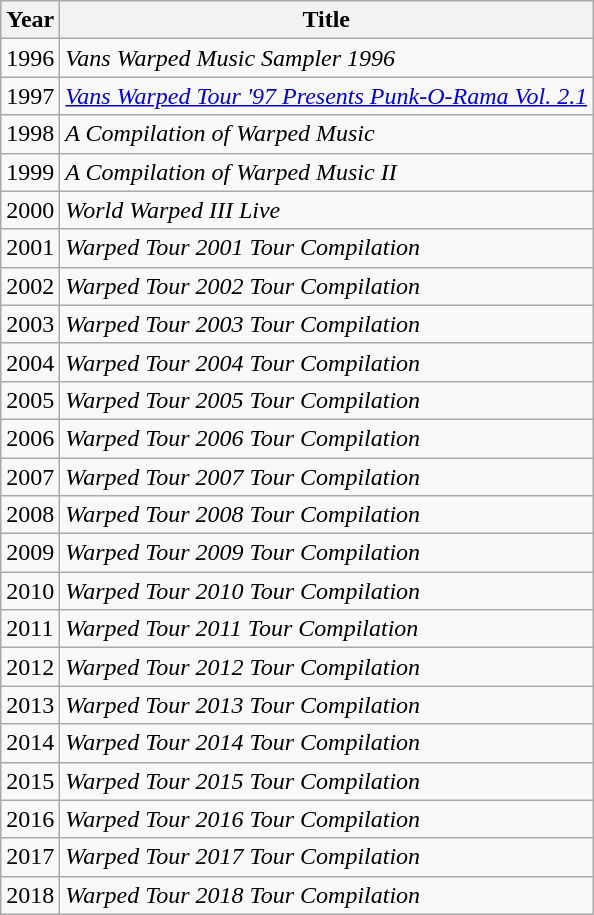<table class="wikitable">
<tr>
<th>Year</th>
<th>Title</th>
</tr>
<tr>
<td>1996</td>
<td><em>Vans Warped Music Sampler 1996</em></td>
</tr>
<tr>
<td>1997</td>
<td><em><a href='#'>Vans Warped Tour '97 Presents Punk-O-Rama Vol. 2.1</a></em></td>
</tr>
<tr>
<td>1998</td>
<td><em>A Compilation of Warped Music</em></td>
</tr>
<tr>
<td>1999</td>
<td><em>A Compilation of Warped Music II</em></td>
</tr>
<tr>
<td>2000</td>
<td><em>World Warped III Live</em></td>
</tr>
<tr>
<td>2001</td>
<td><em>Warped Tour 2001 Tour Compilation</em></td>
</tr>
<tr>
<td>2002</td>
<td><em>Warped Tour 2002 Tour Compilation</em></td>
</tr>
<tr>
<td>2003</td>
<td><em>Warped Tour 2003 Tour Compilation</em></td>
</tr>
<tr>
<td>2004</td>
<td><em>Warped Tour 2004 Tour Compilation</em></td>
</tr>
<tr>
<td>2005</td>
<td><em>Warped Tour 2005 Tour Compilation</em></td>
</tr>
<tr>
<td>2006</td>
<td><em>Warped Tour 2006 Tour Compilation</em></td>
</tr>
<tr>
<td>2007</td>
<td><em>Warped Tour 2007 Tour Compilation</em></td>
</tr>
<tr>
<td>2008</td>
<td><em>Warped Tour 2008 Tour Compilation</em></td>
</tr>
<tr>
<td>2009</td>
<td><em>Warped Tour 2009 Tour Compilation</em></td>
</tr>
<tr>
<td>2010</td>
<td><em>Warped Tour 2010 Tour Compilation</em></td>
</tr>
<tr>
<td>2011</td>
<td><em>Warped Tour 2011 Tour Compilation</em></td>
</tr>
<tr>
<td>2012</td>
<td><em>Warped Tour 2012 Tour Compilation</em></td>
</tr>
<tr>
<td>2013</td>
<td><em>Warped Tour 2013 Tour Compilation</em></td>
</tr>
<tr>
<td>2014</td>
<td><em>Warped Tour 2014 Tour Compilation</em></td>
</tr>
<tr>
<td>2015</td>
<td><em>Warped Tour 2015 Tour Compilation</em></td>
</tr>
<tr>
<td>2016</td>
<td><em>Warped Tour 2016 Tour Compilation</em></td>
</tr>
<tr>
<td>2017</td>
<td><em>Warped Tour 2017 Tour Compilation</em></td>
</tr>
<tr>
<td>2018</td>
<td><em>Warped Tour 2018 Tour Compilation</em></td>
</tr>
</table>
